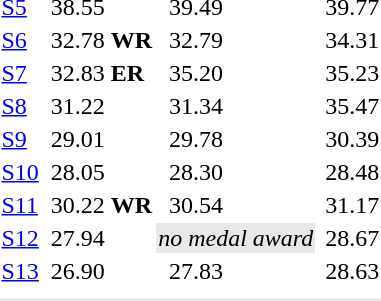<table>
<tr>
<td><a href='#'>S5</a></td>
<td></td>
<td>38.55</td>
<td></td>
<td>39.49</td>
<td></td>
<td>39.77</td>
</tr>
<tr>
<td><a href='#'>S6</a></td>
<td></td>
<td>32.78 <strong>WR</strong></td>
<td></td>
<td>32.79</td>
<td></td>
<td>34.31</td>
</tr>
<tr>
<td><a href='#'>S7</a></td>
<td></td>
<td>32.83 <strong>ER</strong></td>
<td></td>
<td>35.20</td>
<td></td>
<td>35.23</td>
</tr>
<tr>
<td><a href='#'>S8</a></td>
<td></td>
<td>31.22</td>
<td></td>
<td>31.34</td>
<td></td>
<td>35.47</td>
</tr>
<tr>
<td><a href='#'>S9</a></td>
<td></td>
<td>29.01</td>
<td></td>
<td>29.78</td>
<td></td>
<td>30.39</td>
</tr>
<tr>
<td><a href='#'>S10</a></td>
<td></td>
<td>28.05</td>
<td></td>
<td>28.30</td>
<td></td>
<td>28.48</td>
</tr>
<tr>
<td><a href='#'>S11</a></td>
<td></td>
<td>30.22 <strong>WR</strong></td>
<td></td>
<td>30.54</td>
<td></td>
<td>31.17</td>
</tr>
<tr>
<td><a href='#'>S12</a></td>
<td> <br></td>
<td>27.94</td>
<td colspan=2 bgcolor=#e8e8e8 align=center><em>no medal award</em></td>
<td></td>
<td>28.67</td>
</tr>
<tr>
<td><a href='#'>S13</a></td>
<td></td>
<td>26.90</td>
<td></td>
<td>27.83</td>
<td></td>
<td>28.63</td>
</tr>
<tr>
<td colspan=7></td>
</tr>
<tr>
</tr>
<tr bgcolor= e8e8e8>
<td colspan=7></td>
</tr>
</table>
